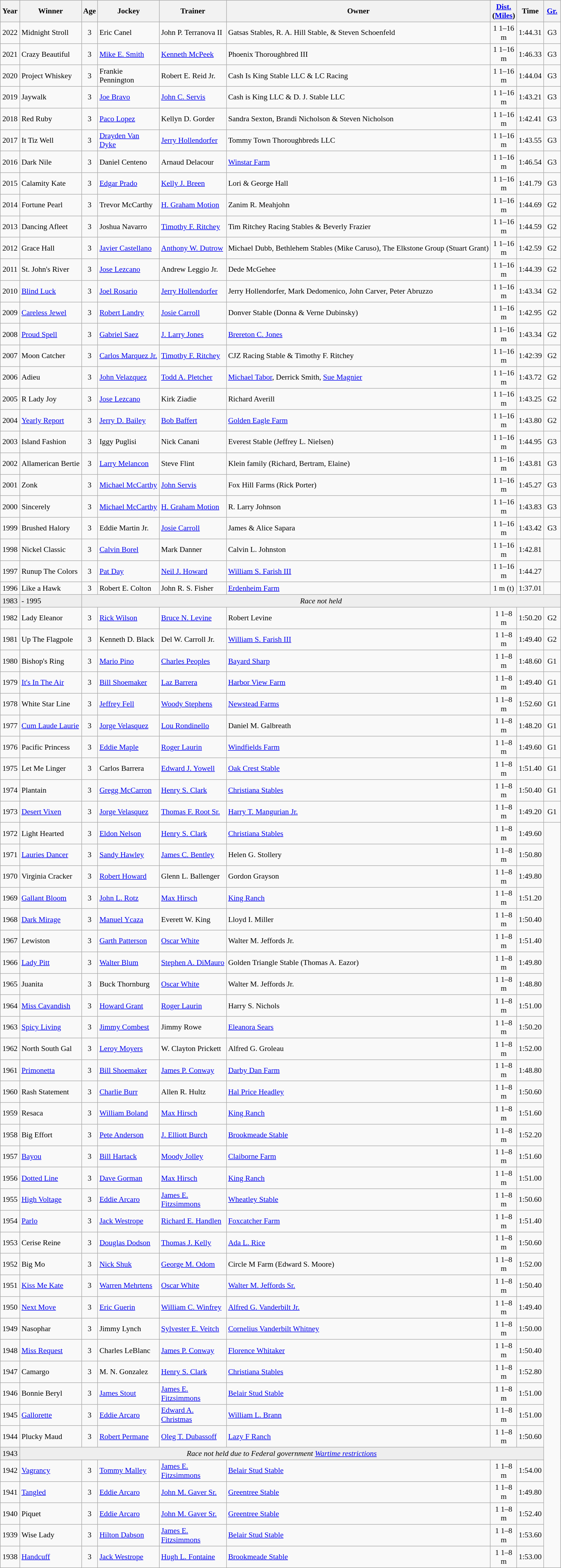<table class="wikitable sortable" style="font-size:90%">
<tr>
<th style="width:30px">Year<br></th>
<th style="width:110px">Winner<br></th>
<th style="width:20px">Age<br></th>
<th style="width:110px">Jockey<br></th>
<th style="width:120px">Trainer<br></th>
<th>Owner<br></th>
<th style="width:35px"><a href='#'>Dist.</a><br> <span>(<a href='#'>Miles</a>)</span></th>
<th style="width:25px">Time<br></th>
<th style="width:25px"><a href='#'>Gr.</a></th>
</tr>
<tr>
<td align=center>2022</td>
<td>Midnight Stroll</td>
<td align=center>3</td>
<td>Eric Canel</td>
<td>John P. Terranova II</td>
<td>Gatsas Stables, R. A. Hill Stable, & Steven Schoenfeld</td>
<td align=center>1 1–16 m</td>
<td>1:44.31</td>
<td align=center>G3</td>
</tr>
<tr>
<td align=center>2021</td>
<td>Crazy Beautiful</td>
<td align=center>3</td>
<td><a href='#'>Mike E. Smith</a></td>
<td><a href='#'>Kenneth McPeek</a></td>
<td>Phoenix Thoroughbred III</td>
<td align=center>1 1–16 m</td>
<td>1:46.33</td>
<td align=center>G3</td>
</tr>
<tr>
<td align=center>2020</td>
<td>Project Whiskey</td>
<td align=center>3</td>
<td>Frankie Pennington</td>
<td>Robert E. Reid Jr.</td>
<td>Cash Is King Stable LLC & LC Racing</td>
<td align=center>1 1–16 m</td>
<td>1:44.04</td>
<td align=center>G3</td>
</tr>
<tr>
<td align=center>2019</td>
<td>Jaywalk</td>
<td align=center>3</td>
<td><a href='#'>Joe Bravo</a></td>
<td><a href='#'>John C. Servis</a></td>
<td>Cash is King LLC & D. J. Stable LLC</td>
<td align=center>1 1–16 m</td>
<td>1:43.21</td>
<td align=center>G3</td>
</tr>
<tr>
<td align=center>2018</td>
<td>Red Ruby</td>
<td align=center>3</td>
<td><a href='#'>Paco Lopez</a></td>
<td>Kellyn D. Gorder</td>
<td>Sandra Sexton, Brandi Nicholson & Steven Nicholson</td>
<td align=center>1 1–16 m</td>
<td>1:42.41</td>
<td align=center>G3</td>
</tr>
<tr>
<td align=center>2017</td>
<td>It Tiz Well</td>
<td align=center>3</td>
<td><a href='#'>Drayden Van Dyke</a></td>
<td><a href='#'>Jerry Hollendorfer</a></td>
<td>Tommy Town Thoroughbreds LLC</td>
<td align=center>1 1–16 m</td>
<td>1:43.55</td>
<td align=center>G3</td>
</tr>
<tr>
<td align=center>2016</td>
<td>Dark Nile</td>
<td align=center>3</td>
<td>Daniel Centeno</td>
<td>Arnaud Delacour</td>
<td><a href='#'>Winstar Farm</a></td>
<td align=center>1 1–16 m</td>
<td>1:46.54</td>
<td align=center>G3</td>
</tr>
<tr>
<td align=center>2015</td>
<td>Calamity Kate</td>
<td align=center>3</td>
<td><a href='#'>Edgar Prado</a></td>
<td><a href='#'>Kelly J. Breen</a></td>
<td>Lori & George Hall</td>
<td align=center>1 1–16 m</td>
<td>1:41.79</td>
<td align=center>G3</td>
</tr>
<tr>
<td align=center>2014</td>
<td>Fortune Pearl</td>
<td align=center>3</td>
<td>Trevor McCarthy</td>
<td><a href='#'>H. Graham Motion</a></td>
<td>Zanim R. Meahjohn</td>
<td align=center>1 1–16 m</td>
<td>1:44.69</td>
<td align=center>G2</td>
</tr>
<tr>
<td align=center>2013</td>
<td>Dancing Afleet</td>
<td align=center>3</td>
<td>Joshua Navarro</td>
<td><a href='#'>Timothy F. Ritchey</a></td>
<td>Tim Ritchey Racing Stables & Beverly Frazier</td>
<td align=center>1 1–16 m</td>
<td>1:44.59</td>
<td align=center>G2</td>
</tr>
<tr>
<td align=center>2012</td>
<td>Grace Hall</td>
<td align=center>3</td>
<td><a href='#'>Javier Castellano</a></td>
<td><a href='#'>Anthony W. Dutrow</a></td>
<td>Michael Dubb, Bethlehem Stables (Mike Caruso), The Elkstone Group (Stuart Grant)</td>
<td align=center>1 1–16 m</td>
<td>1:42.59</td>
<td align=center>G2</td>
</tr>
<tr>
<td align=center>2011</td>
<td>St. John's River</td>
<td align=center>3</td>
<td><a href='#'>Jose Lezcano</a></td>
<td>Andrew Leggio Jr.</td>
<td>Dede McGehee</td>
<td align=center>1 1–16 m</td>
<td>1:44.39</td>
<td align=center>G2</td>
</tr>
<tr>
<td align=center>2010</td>
<td><a href='#'>Blind Luck</a></td>
<td align=center>3</td>
<td><a href='#'>Joel Rosario</a></td>
<td><a href='#'>Jerry Hollendorfer</a></td>
<td>Jerry Hollendorfer, Mark Dedomenico, John Carver, Peter Abruzzo</td>
<td align=center>1 1–16 m</td>
<td>1:43.34</td>
<td align=center>G2</td>
</tr>
<tr>
<td align=center>2009</td>
<td><a href='#'>Careless Jewel</a></td>
<td align=center>3</td>
<td><a href='#'>Robert Landry</a></td>
<td><a href='#'>Josie Carroll</a></td>
<td>Donver Stable (Donna & Verne Dubinsky)</td>
<td align=center>1 1–16 m</td>
<td>1:42.95</td>
<td align=center>G2</td>
</tr>
<tr>
<td align=center>2008</td>
<td><a href='#'>Proud Spell</a></td>
<td align=center>3</td>
<td><a href='#'>Gabriel Saez</a></td>
<td><a href='#'>J. Larry Jones</a></td>
<td><a href='#'>Brereton C. Jones</a></td>
<td align=center>1 1–16 m</td>
<td>1:43.34</td>
<td align=center>G2</td>
</tr>
<tr>
<td align=center>2007</td>
<td>Moon Catcher</td>
<td align=center>3</td>
<td><a href='#'>Carlos Marquez Jr.</a></td>
<td><a href='#'>Timothy F. Ritchey</a></td>
<td>CJZ Racing Stable & Timothy F. Ritchey</td>
<td align=center>1 1–16 m</td>
<td>1:42:39</td>
<td align=center>G2</td>
</tr>
<tr>
<td align=center>2006</td>
<td>Adieu</td>
<td align=center>3</td>
<td><a href='#'>John Velazquez</a></td>
<td><a href='#'>Todd A. Pletcher</a></td>
<td><a href='#'>Michael Tabor</a>, Derrick Smith, <a href='#'>Sue Magnier</a></td>
<td align=center>1 1–16 m</td>
<td>1:43.72</td>
<td align=center>G2</td>
</tr>
<tr>
<td align=center>2005</td>
<td>R Lady Joy</td>
<td align=center>3</td>
<td><a href='#'>Jose Lezcano</a></td>
<td>Kirk Ziadie</td>
<td>Richard Averill</td>
<td align=center>1 1–16 m</td>
<td>1:43.25</td>
<td align=center>G2</td>
</tr>
<tr>
<td align=center>2004</td>
<td><a href='#'>Yearly Report</a></td>
<td align=center>3</td>
<td><a href='#'>Jerry D. Bailey</a></td>
<td><a href='#'>Bob Baffert</a></td>
<td><a href='#'>Golden Eagle Farm</a></td>
<td align=center>1 1–16 m</td>
<td>1:43.80</td>
<td align=center>G2</td>
</tr>
<tr>
<td align=center>2003</td>
<td>Island Fashion</td>
<td align=center>3</td>
<td>Iggy Puglisi</td>
<td>Nick Canani</td>
<td>Everest Stable (Jeffrey L. Nielsen)</td>
<td align=center>1 1–16 m</td>
<td>1:44.95</td>
<td align=center>G3</td>
</tr>
<tr>
<td align=center>2002</td>
<td>Allamerican Bertie</td>
<td align=center>3</td>
<td><a href='#'>Larry Melancon</a></td>
<td>Steve Flint</td>
<td>Klein family (Richard, Bertram, Elaine)</td>
<td align=center>1 1–16 m</td>
<td>1:43.81</td>
<td align=center>G3</td>
</tr>
<tr>
<td align=center>2001</td>
<td>Zonk</td>
<td align=center>3</td>
<td><a href='#'>Michael McCarthy</a></td>
<td><a href='#'>John Servis</a></td>
<td>Fox Hill Farms (Rick Porter)</td>
<td align=center>1 1–16 m</td>
<td>1:45.27</td>
<td align=center>G3</td>
</tr>
<tr>
<td align=center>2000</td>
<td>Sincerely</td>
<td align=center>3</td>
<td><a href='#'>Michael McCarthy</a></td>
<td><a href='#'>H. Graham Motion</a></td>
<td>R. Larry Johnson</td>
<td align=center>1 1–16 m</td>
<td>1:43.83</td>
<td align=center>G3</td>
</tr>
<tr>
<td align=center>1999</td>
<td>Brushed Halory</td>
<td align=center>3</td>
<td>Eddie Martin Jr.</td>
<td><a href='#'>Josie Carroll</a></td>
<td>James &  Alice Sapara</td>
<td align=center>1 1–16 m</td>
<td>1:43.42</td>
<td align=center>G3</td>
</tr>
<tr>
<td align=center>1998</td>
<td>Nickel Classic</td>
<td align=center>3</td>
<td><a href='#'>Calvin Borel</a></td>
<td>Mark Danner</td>
<td>Calvin L. Johnston</td>
<td align=center>1 1–16 m</td>
<td>1:42.81</td>
<td></td>
</tr>
<tr>
<td align=center>1997</td>
<td>Runup The Colors</td>
<td align=center>3</td>
<td><a href='#'>Pat Day</a></td>
<td><a href='#'>Neil J. Howard</a></td>
<td><a href='#'>William S. Farish III</a></td>
<td align=center>1 1–16 m</td>
<td>1:44.27</td>
<td></td>
</tr>
<tr>
<td align=center>1996</td>
<td>Like a Hawk</td>
<td align=center>3</td>
<td>Robert E. Colton</td>
<td>John R. S. Fisher</td>
<td><a href='#'>Erdenheim Farm</a></td>
<td align=center>1 m (t)</td>
<td>1:37.01</td>
<td></td>
</tr>
<tr bgcolor="#eeeeee">
<td align=center>1983</td>
<td>- 1995</td>
<td align=center  colspan=7><em>Race not held</em></td>
</tr>
<tr>
<td align=center>1982</td>
<td>Lady Eleanor</td>
<td align=center>3</td>
<td><a href='#'>Rick Wilson</a></td>
<td><a href='#'>Bruce N. Levine</a></td>
<td>Robert Levine</td>
<td align=center>1 1–8 m</td>
<td>1:50.20</td>
<td align=center>G2</td>
</tr>
<tr>
<td align=center>1981</td>
<td>Up The Flagpole</td>
<td align=center>3</td>
<td>Kenneth D. Black</td>
<td>Del W. Carroll Jr.</td>
<td><a href='#'>William S. Farish III</a></td>
<td align=center>1 1–8 m</td>
<td>1:49.40</td>
<td align=center>G2</td>
</tr>
<tr>
<td align=center>1980</td>
<td>Bishop's Ring</td>
<td align=center>3</td>
<td><a href='#'>Mario Pino</a></td>
<td><a href='#'>Charles Peoples</a></td>
<td><a href='#'>Bayard Sharp</a></td>
<td align=center>1 1–8 m</td>
<td>1:48.60</td>
<td align=center>G1</td>
</tr>
<tr>
<td align=center>1979</td>
<td><a href='#'>It's In The Air</a></td>
<td align=center>3</td>
<td><a href='#'>Bill Shoemaker</a></td>
<td><a href='#'>Laz Barrera</a></td>
<td><a href='#'>Harbor View Farm</a></td>
<td align=center>1 1–8 m</td>
<td>1:49.40</td>
<td align=center>G1</td>
</tr>
<tr>
<td align=center>1978</td>
<td>White Star Line</td>
<td align=center>3</td>
<td><a href='#'>Jeffrey Fell</a></td>
<td><a href='#'>Woody Stephens</a></td>
<td><a href='#'>Newstead Farms</a></td>
<td align=center>1 1–8 m</td>
<td>1:52.60</td>
<td align=center>G1</td>
</tr>
<tr>
<td align=center>1977</td>
<td><a href='#'>Cum Laude Laurie</a></td>
<td align=center>3</td>
<td><a href='#'>Jorge Velasquez</a></td>
<td><a href='#'>Lou Rondinello</a></td>
<td>Daniel M. Galbreath</td>
<td align=center>1 1–8 m</td>
<td>1:48.20</td>
<td align=center>G1</td>
</tr>
<tr>
<td align=center>1976</td>
<td>Pacific Princess</td>
<td align=center>3</td>
<td><a href='#'>Eddie Maple</a></td>
<td><a href='#'>Roger Laurin</a></td>
<td><a href='#'>Windfields Farm</a></td>
<td align=center>1 1–8 m</td>
<td>1:49.60</td>
<td align=center>G1</td>
</tr>
<tr>
<td align=center>1975</td>
<td>Let Me Linger</td>
<td align=center>3</td>
<td>Carlos Barrera</td>
<td><a href='#'>Edward J. Yowell</a></td>
<td><a href='#'>Oak Crest Stable</a></td>
<td align=center>1 1–8 m</td>
<td>1:51.40</td>
<td align=center>G1</td>
</tr>
<tr>
<td align=center>1974</td>
<td>Plantain</td>
<td align=center>3</td>
<td><a href='#'>Gregg McCarron</a></td>
<td><a href='#'>Henry S. Clark</a></td>
<td><a href='#'>Christiana Stables</a></td>
<td align=center>1 1–8 m</td>
<td>1:50.40</td>
<td align=center>G1</td>
</tr>
<tr>
<td align=center>1973</td>
<td><a href='#'>Desert Vixen</a></td>
<td align=center>3</td>
<td><a href='#'>Jorge Velasquez</a></td>
<td><a href='#'>Thomas F. Root Sr.</a></td>
<td><a href='#'>Harry T. Mangurian Jr.</a></td>
<td align=center>1 1–8 m</td>
<td>1:49.20</td>
<td align=center>G1</td>
</tr>
<tr>
<td align=center>1972</td>
<td>Light Hearted</td>
<td align=center>3</td>
<td><a href='#'>Eldon Nelson</a></td>
<td><a href='#'>Henry S. Clark</a></td>
<td><a href='#'>Christiana Stables</a></td>
<td align=center>1 1–8 m</td>
<td>1:49.60</td>
</tr>
<tr>
<td align=center>1971</td>
<td><a href='#'>Lauries Dancer</a></td>
<td align=center>3</td>
<td><a href='#'>Sandy Hawley</a></td>
<td><a href='#'>James C. Bentley</a></td>
<td>Helen G. Stollery</td>
<td align=center>1 1–8 m</td>
<td>1:50.80</td>
</tr>
<tr>
<td align=center>1970</td>
<td>Virginia Cracker</td>
<td align=center>3</td>
<td><a href='#'>Robert Howard</a></td>
<td>Glenn L. Ballenger</td>
<td>Gordon Grayson</td>
<td align=center>1 1–8 m</td>
<td>1:49.80</td>
</tr>
<tr>
<td align=center>1969</td>
<td><a href='#'>Gallant Bloom</a></td>
<td align=center>3</td>
<td><a href='#'>John L. Rotz</a></td>
<td><a href='#'>Max Hirsch</a></td>
<td><a href='#'>King Ranch</a></td>
<td align=center>1 1–8 m</td>
<td>1:51.20</td>
</tr>
<tr>
<td align=center>1968</td>
<td><a href='#'>Dark Mirage</a></td>
<td align=center>3</td>
<td><a href='#'>Manuel Ycaza</a></td>
<td>Everett W. King</td>
<td>Lloyd I. Miller</td>
<td align=center>1 1–8 m</td>
<td>1:50.40</td>
</tr>
<tr>
<td align=center>1967</td>
<td>Lewiston</td>
<td align=center>3</td>
<td><a href='#'>Garth Patterson</a></td>
<td><a href='#'>Oscar White</a></td>
<td>Walter M. Jeffords Jr.</td>
<td align=center>1 1–8 m</td>
<td>1:51.40</td>
</tr>
<tr>
<td align=center>1966</td>
<td><a href='#'>Lady Pitt</a></td>
<td align=center>3</td>
<td><a href='#'>Walter Blum</a></td>
<td><a href='#'>Stephen A. DiMauro</a></td>
<td>Golden Triangle Stable (Thomas A. Eazor)</td>
<td align=center>1 1–8 m</td>
<td>1:49.80</td>
</tr>
<tr>
<td align=center>1965</td>
<td>Juanita</td>
<td align=center>3</td>
<td>Buck Thornburg</td>
<td><a href='#'>Oscar White</a></td>
<td>Walter M. Jeffords Jr.</td>
<td align=center>1 1–8 m</td>
<td>1:48.80</td>
</tr>
<tr>
<td align=center>1964</td>
<td><a href='#'>Miss Cavandish</a></td>
<td align=center>3</td>
<td><a href='#'>Howard Grant</a></td>
<td><a href='#'>Roger Laurin</a></td>
<td>Harry S. Nichols</td>
<td align=center>1 1–8 m</td>
<td>1:51.00</td>
</tr>
<tr>
<td align=center>1963</td>
<td><a href='#'>Spicy Living</a></td>
<td align=center>3</td>
<td><a href='#'>Jimmy Combest</a></td>
<td>Jimmy Rowe</td>
<td><a href='#'>Eleanora Sears</a></td>
<td align=center>1 1–8 m</td>
<td>1:50.20</td>
</tr>
<tr>
<td align=center>1962</td>
<td>North South Gal</td>
<td align=center>3</td>
<td><a href='#'>Leroy Moyers</a></td>
<td>W. Clayton Prickett</td>
<td>Alfred G. Groleau</td>
<td align=center>1 1–8 m</td>
<td>1:52.00</td>
</tr>
<tr>
<td align=center>1961</td>
<td><a href='#'>Primonetta</a></td>
<td align=center>3</td>
<td><a href='#'>Bill Shoemaker</a></td>
<td><a href='#'>James P. Conway</a></td>
<td><a href='#'>Darby Dan Farm</a></td>
<td align=center>1 1–8 m</td>
<td>1:48.80</td>
</tr>
<tr>
<td align=center>1960</td>
<td>Rash Statement</td>
<td align=center>3</td>
<td><a href='#'>Charlie Burr</a></td>
<td>Allen R. Hultz</td>
<td><a href='#'>Hal Price Headley</a></td>
<td align=center>1 1–8 m</td>
<td>1:50.60</td>
</tr>
<tr>
<td align=center>1959</td>
<td>Resaca</td>
<td align=center>3</td>
<td><a href='#'>William Boland</a></td>
<td><a href='#'>Max Hirsch</a></td>
<td><a href='#'>King Ranch</a></td>
<td align=center>1 1–8 m</td>
<td>1:51.60</td>
</tr>
<tr>
<td align=center>1958</td>
<td>Big Effort</td>
<td align=center>3</td>
<td><a href='#'>Pete Anderson</a></td>
<td><a href='#'>J. Elliott Burch</a></td>
<td><a href='#'>Brookmeade Stable</a></td>
<td align=center>1 1–8 m</td>
<td>1:52.20</td>
</tr>
<tr>
<td align=center>1957</td>
<td><a href='#'>Bayou</a></td>
<td align=center>3</td>
<td><a href='#'>Bill Hartack</a></td>
<td><a href='#'>Moody Jolley</a></td>
<td><a href='#'>Claiborne Farm</a></td>
<td align=center>1 1–8 m</td>
<td>1:51.60</td>
</tr>
<tr>
<td align=center>1956</td>
<td><a href='#'>Dotted Line</a></td>
<td align=center>3</td>
<td><a href='#'>Dave Gorman</a></td>
<td><a href='#'>Max Hirsch</a></td>
<td><a href='#'>King Ranch</a></td>
<td align=center>1 1–8 m</td>
<td>1:51.00</td>
</tr>
<tr>
<td align=center>1955</td>
<td><a href='#'>High Voltage</a></td>
<td align=center>3</td>
<td><a href='#'>Eddie Arcaro</a></td>
<td><a href='#'>James E. Fitzsimmons</a></td>
<td><a href='#'>Wheatley Stable</a></td>
<td align=center>1 1–8 m</td>
<td>1:50.60</td>
</tr>
<tr>
<td align=center>1954</td>
<td><a href='#'>Parlo</a></td>
<td align=center>3</td>
<td><a href='#'>Jack Westrope</a></td>
<td><a href='#'>Richard E. Handlen</a></td>
<td><a href='#'>Foxcatcher Farm</a></td>
<td align=center>1 1–8 m</td>
<td>1:51.40</td>
</tr>
<tr>
<td align=center>1953</td>
<td>Cerise Reine</td>
<td align=center>3</td>
<td><a href='#'>Douglas Dodson</a></td>
<td><a href='#'>Thomas J. Kelly</a></td>
<td><a href='#'>Ada L. Rice</a></td>
<td align=center>1 1–8 m</td>
<td>1:50.60</td>
</tr>
<tr>
<td align=center>1952</td>
<td>Big Mo</td>
<td align=center>3</td>
<td><a href='#'>Nick Shuk</a></td>
<td><a href='#'>George M. Odom</a></td>
<td>Circle M Farm (Edward S. Moore)</td>
<td align=center>1 1–8 m</td>
<td>1:52.00</td>
</tr>
<tr>
<td align=center>1951</td>
<td><a href='#'>Kiss Me Kate</a></td>
<td align=center>3</td>
<td><a href='#'>Warren Mehrtens</a></td>
<td><a href='#'>Oscar White</a></td>
<td><a href='#'>Walter M. Jeffords Sr.</a></td>
<td align=center>1 1–8 m</td>
<td>1:50.40</td>
</tr>
<tr>
<td align=center>1950</td>
<td><a href='#'>Next Move</a></td>
<td align=center>3</td>
<td><a href='#'>Eric Guerin</a></td>
<td><a href='#'>William C. Winfrey</a></td>
<td><a href='#'>Alfred G. Vanderbilt Jr.</a></td>
<td align=center>1 1–8 m</td>
<td>1:49.40</td>
</tr>
<tr>
<td align=center>1949</td>
<td>Nasophar</td>
<td align=center>3</td>
<td>Jimmy Lynch</td>
<td><a href='#'>Sylvester E. Veitch</a></td>
<td><a href='#'>Cornelius Vanderbilt Whitney</a></td>
<td align=center>1 1–8 m</td>
<td>1:50.00</td>
</tr>
<tr>
<td align=center>1948</td>
<td><a href='#'>Miss Request</a></td>
<td align=center>3</td>
<td>Charles LeBlanc</td>
<td><a href='#'>James P. Conway</a></td>
<td><a href='#'>Florence Whitaker</a></td>
<td align=center>1 1–8 m</td>
<td>1:50.40</td>
</tr>
<tr>
<td align=center>1947</td>
<td>Camargo</td>
<td align=center>3</td>
<td>M. N. Gonzalez</td>
<td><a href='#'>Henry S. Clark</a></td>
<td><a href='#'>Christiana Stables</a></td>
<td align=center>1 1–8 m</td>
<td>1:52.80</td>
</tr>
<tr>
<td align=center>1946</td>
<td>Bonnie Beryl</td>
<td align=center>3</td>
<td><a href='#'>James Stout</a></td>
<td><a href='#'>James E. Fitzsimmons</a></td>
<td><a href='#'>Belair Stud Stable</a></td>
<td align=center>1 1–8 m</td>
<td>1:51.00</td>
</tr>
<tr>
<td align=center>1945</td>
<td><a href='#'>Gallorette</a></td>
<td align=center>3</td>
<td><a href='#'>Eddie Arcaro</a></td>
<td><a href='#'>Edward A. Christmas</a></td>
<td><a href='#'>William L. Brann</a></td>
<td align=center>1 1–8 m</td>
<td>1:51.00</td>
</tr>
<tr>
<td align=center>1944</td>
<td>Plucky Maud</td>
<td align=center>3</td>
<td><a href='#'>Robert Permane</a></td>
<td><a href='#'>Oleg T. Dubassoff</a></td>
<td><a href='#'>Lazy F Ranch</a></td>
<td align=center>1 1–8 m</td>
<td>1:50.60</td>
</tr>
<tr bgcolor="#eeeeee">
<td align=center>1943</td>
<td align=center  colspan=7><em>Race not held due to Federal government <a href='#'>Wartime restrictions</a></em></td>
</tr>
<tr>
<td align=center>1942</td>
<td><a href='#'>Vagrancy</a></td>
<td align=center>3</td>
<td><a href='#'>Tommy Malley</a></td>
<td><a href='#'>James E. Fitzsimmons</a></td>
<td><a href='#'>Belair Stud Stable</a></td>
<td align=center>1 1–8 m</td>
<td>1:54.00</td>
</tr>
<tr>
<td align=center>1941</td>
<td><a href='#'>Tangled</a></td>
<td align=center>3</td>
<td><a href='#'>Eddie Arcaro</a></td>
<td><a href='#'>John M. Gaver Sr.</a></td>
<td><a href='#'>Greentree Stable</a></td>
<td align=center>1 1–8 m</td>
<td>1:49.80</td>
</tr>
<tr>
<td align=center>1940</td>
<td>Piquet</td>
<td align=center>3</td>
<td><a href='#'>Eddie Arcaro</a></td>
<td><a href='#'>John M. Gaver Sr.</a></td>
<td><a href='#'>Greentree Stable</a></td>
<td align=center>1 1–8 m</td>
<td>1:52.40</td>
</tr>
<tr>
<td align=center>1939</td>
<td>Wise Lady</td>
<td align=center>3</td>
<td><a href='#'>Hilton Dabson</a></td>
<td><a href='#'>James E. Fitzsimmons</a></td>
<td><a href='#'>Belair Stud Stable</a></td>
<td align=center>1 1–8 m</td>
<td>1:53.60</td>
</tr>
<tr>
<td align=center>1938</td>
<td><a href='#'>Handcuff</a></td>
<td align=center>3</td>
<td><a href='#'>Jack Westrope</a></td>
<td><a href='#'>Hugh L. Fontaine</a></td>
<td><a href='#'>Brookmeade Stable</a></td>
<td align=center>1 1–8 m</td>
<td>1:53.00</td>
</tr>
</table>
